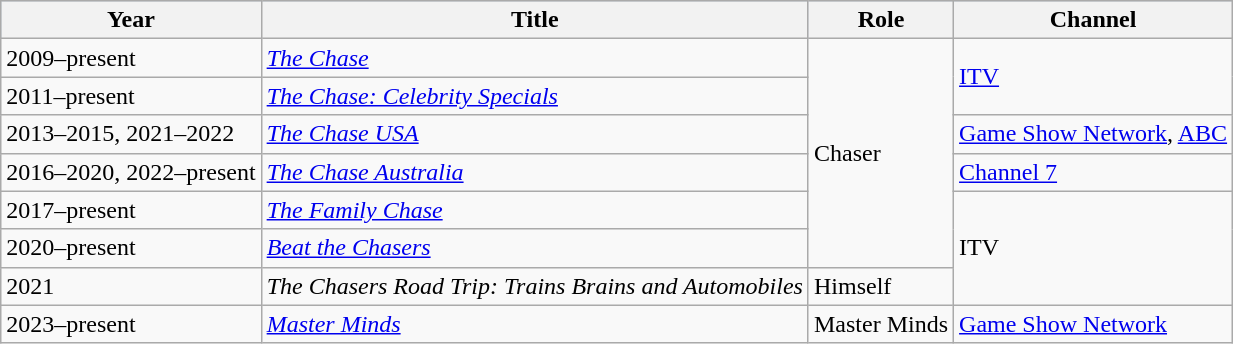<table class="wikitable">
<tr style="background:#b0c4de; text-align:center;">
<th>Year</th>
<th>Title</th>
<th>Role</th>
<th>Channel</th>
</tr>
<tr>
<td>2009–present</td>
<td><em><a href='#'>The Chase</a></em></td>
<td rowspan="6">Chaser</td>
<td rowspan="2"><a href='#'>ITV</a></td>
</tr>
<tr>
<td>2011–present</td>
<td><em><a href='#'>The Chase: Celebrity Specials</a></em></td>
</tr>
<tr>
<td>2013–2015, 2021–2022</td>
<td><em><a href='#'>The Chase USA</a></em></td>
<td><a href='#'>Game Show Network</a>, <a href='#'>ABC</a></td>
</tr>
<tr>
<td>2016–2020, 2022–present</td>
<td><em><a href='#'>The Chase Australia</a></em></td>
<td><a href='#'>Channel 7</a></td>
</tr>
<tr>
<td>2017–present</td>
<td><em><a href='#'>The Family Chase</a></em></td>
<td rowspan="3">ITV</td>
</tr>
<tr>
<td>2020–present</td>
<td><em><a href='#'>Beat the Chasers</a></em></td>
</tr>
<tr>
<td>2021</td>
<td><em>The Chasers Road Trip: Trains Brains and Automobiles</em></td>
<td>Himself</td>
</tr>
<tr>
<td>2023–present</td>
<td><a href='#'><em>Master Minds</em></a></td>
<td>Master Minds</td>
<td><a href='#'>Game Show Network</a></td>
</tr>
</table>
